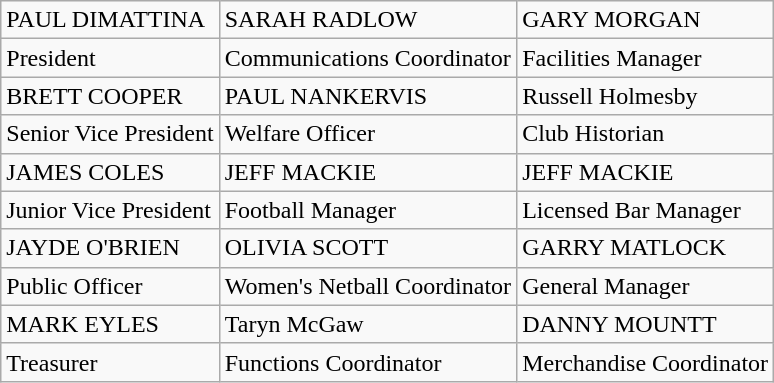<table class="wikitable">
<tr>
<td>PAUL  DIMATTINA</td>
<td>SARAH RADLOW</td>
<td>GARY MORGAN</td>
</tr>
<tr>
<td>President</td>
<td>Communications Coordinator</td>
<td>Facilities Manager</td>
</tr>
<tr>
<td>BRETT COOPER</td>
<td>PAUL NANKERVIS</td>
<td>Russell Holmesby</td>
</tr>
<tr>
<td>Senior Vice President</td>
<td>Welfare Officer</td>
<td>Club Historian</td>
</tr>
<tr>
<td>JAMES COLES</td>
<td>JEFF MACKIE</td>
<td>JEFF MACKIE</td>
</tr>
<tr>
<td>Junior Vice President</td>
<td>Football Manager</td>
<td>Licensed Bar Manager</td>
</tr>
<tr>
<td>JAYDE O'BRIEN</td>
<td>OLIVIA SCOTT</td>
<td>GARRY MATLOCK</td>
</tr>
<tr>
<td>Public Officer</td>
<td>Women's Netball Coordinator</td>
<td>General Manager</td>
</tr>
<tr>
<td>MARK EYLES</td>
<td>Taryn McGaw</td>
<td>DANNY MOUNTT</td>
</tr>
<tr>
<td>Treasurer</td>
<td>Functions Coordinator</td>
<td>Merchandise Coordinator</td>
</tr>
</table>
